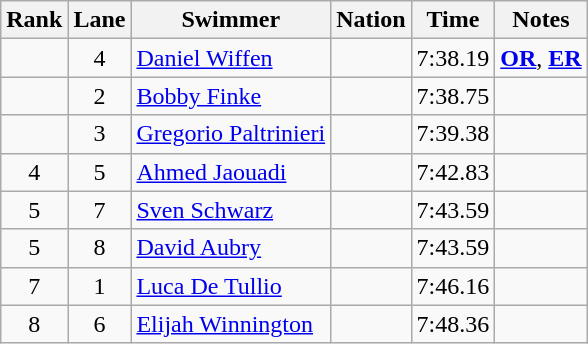<table class="wikitable sortable mw-collapsible" style="text-align:center">
<tr>
<th scope="col">Rank</th>
<th scope="col">Lane</th>
<th scope="col">Swimmer</th>
<th scope="col">Nation</th>
<th scope="col">Time</th>
<th scope="col">Notes</th>
</tr>
<tr>
<td></td>
<td>4</td>
<td align="left"><a href='#'>Daniel Wiffen</a></td>
<td align="left"></td>
<td>7:38.19</td>
<td><strong><a href='#'>OR</a></strong>, <strong><a href='#'>ER</a></strong></td>
</tr>
<tr>
<td></td>
<td>2</td>
<td align="left"><a href='#'>Bobby Finke</a></td>
<td align="left"></td>
<td>7:38.75</td>
<td></td>
</tr>
<tr>
<td></td>
<td>3</td>
<td align="left"><a href='#'>Gregorio Paltrinieri</a></td>
<td align="left"></td>
<td>7:39.38</td>
<td></td>
</tr>
<tr>
<td>4</td>
<td>5</td>
<td align="left"><a href='#'>Ahmed Jaouadi</a></td>
<td align="left"></td>
<td>7:42.83</td>
<td></td>
</tr>
<tr>
<td>5</td>
<td>7</td>
<td align="left"><a href='#'>Sven Schwarz</a></td>
<td align="left"></td>
<td>7:43.59</td>
<td></td>
</tr>
<tr>
<td>5</td>
<td>8</td>
<td align="left"><a href='#'>David Aubry</a></td>
<td align="left"></td>
<td>7:43.59</td>
<td></td>
</tr>
<tr>
<td>7</td>
<td>1</td>
<td align="left"><a href='#'>Luca De Tullio</a></td>
<td align="left"></td>
<td>7:46.16</td>
<td></td>
</tr>
<tr>
<td>8</td>
<td>6</td>
<td align="left"><a href='#'>Elijah Winnington</a></td>
<td align="left"></td>
<td>7:48.36</td>
<td></td>
</tr>
</table>
